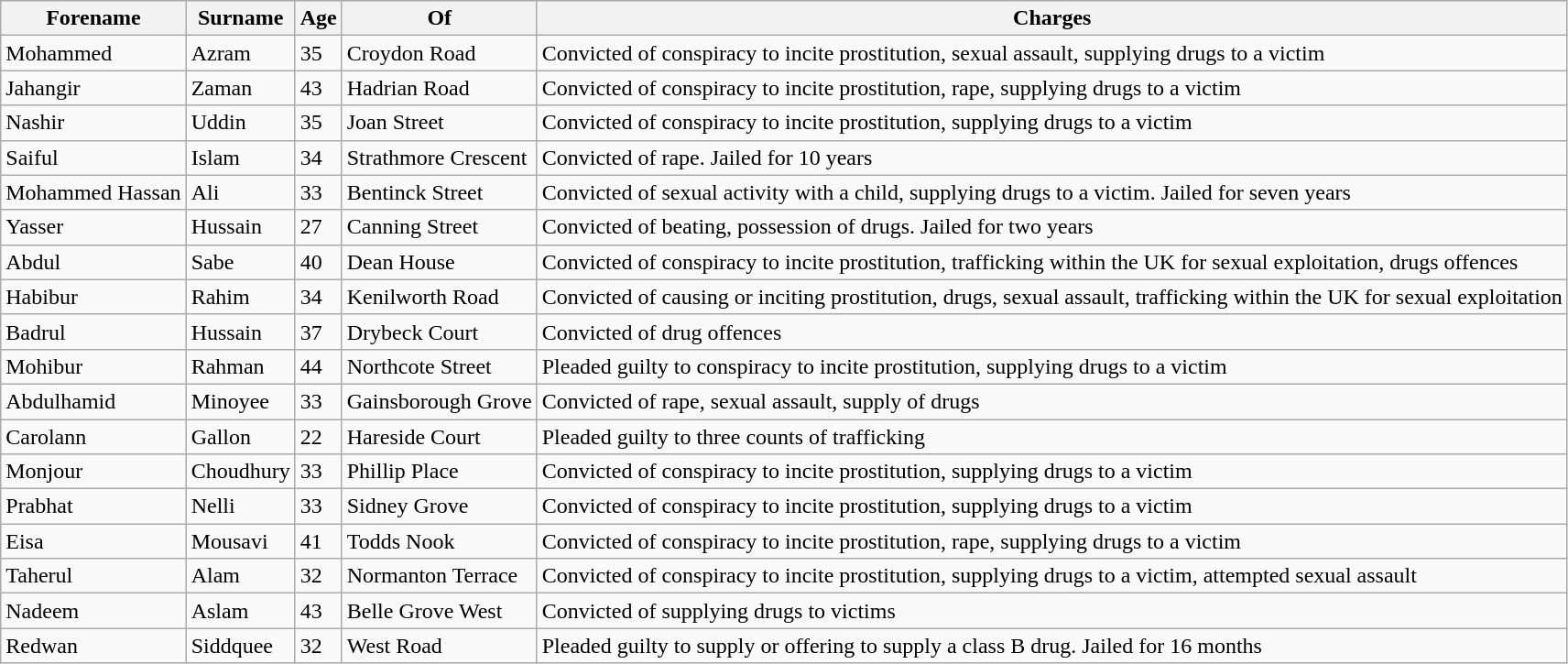<table class="wikitable sortable">
<tr>
<th>Forename</th>
<th>Surname</th>
<th>Age</th>
<th>Of</th>
<th>Charges</th>
</tr>
<tr>
<td>Mohammed</td>
<td>Azram</td>
<td>35</td>
<td>Croydon Road</td>
<td>Convicted of conspiracy to incite prostitution, sexual assault, supplying drugs to a victim</td>
</tr>
<tr>
<td>Jahangir</td>
<td>Zaman</td>
<td>43</td>
<td>Hadrian Road</td>
<td>Convicted of conspiracy to incite prostitution, rape, supplying drugs to a victim</td>
</tr>
<tr>
<td>Nashir</td>
<td>Uddin</td>
<td>35</td>
<td>Joan Street</td>
<td>Convicted of conspiracy to incite prostitution, supplying drugs to a victim</td>
</tr>
<tr>
<td>Saiful</td>
<td>Islam</td>
<td>34</td>
<td>Strathmore Crescent</td>
<td>Convicted of rape. Jailed for 10 years</td>
</tr>
<tr>
<td>Mohammed Hassan</td>
<td>Ali</td>
<td>33</td>
<td>Bentinck Street</td>
<td>Convicted of sexual activity with a child, supplying drugs to a victim. Jailed for seven years</td>
</tr>
<tr>
<td>Yasser</td>
<td>Hussain</td>
<td>27</td>
<td>Canning Street</td>
<td>Convicted of beating, possession of drugs. Jailed for two years</td>
</tr>
<tr>
<td>Abdul</td>
<td>Sabe</td>
<td>40</td>
<td>Dean House</td>
<td>Convicted of conspiracy to incite prostitution, trafficking within the UK for sexual exploitation, drugs offences</td>
</tr>
<tr>
<td>Habibur</td>
<td>Rahim</td>
<td>34</td>
<td>Kenilworth Road</td>
<td>Convicted of causing or inciting prostitution, drugs, sexual assault, trafficking within the UK for sexual exploitation</td>
</tr>
<tr>
<td>Badrul</td>
<td>Hussain</td>
<td>37</td>
<td>Drybeck Court</td>
<td>Convicted of drug offences</td>
</tr>
<tr>
<td>Mohibur</td>
<td>Rahman</td>
<td>44</td>
<td>Northcote Street</td>
<td>Pleaded guilty to conspiracy to incite prostitution, supplying drugs to a victim</td>
</tr>
<tr>
<td>Abdulhamid</td>
<td>Minoyee</td>
<td>33</td>
<td>Gainsborough Grove</td>
<td>Convicted of rape, sexual assault, supply of drugs</td>
</tr>
<tr>
<td>Carolann</td>
<td>Gallon</td>
<td>22</td>
<td>Hareside Court</td>
<td>Pleaded guilty to three counts of trafficking</td>
</tr>
<tr>
<td>Monjour</td>
<td>Choudhury</td>
<td>33</td>
<td>Phillip Place</td>
<td>Convicted of conspiracy to incite prostitution, supplying drugs to a victim</td>
</tr>
<tr>
<td>Prabhat</td>
<td>Nelli</td>
<td>33</td>
<td>Sidney Grove</td>
<td>Convicted of conspiracy to incite prostitution, supplying drugs to a victim</td>
</tr>
<tr>
<td>Eisa</td>
<td>Mousavi</td>
<td>41</td>
<td>Todds Nook</td>
<td>Convicted of conspiracy to incite prostitution, rape, supplying drugs to a victim</td>
</tr>
<tr>
<td>Taherul</td>
<td>Alam</td>
<td>32</td>
<td>Normanton Terrace</td>
<td>Convicted of conspiracy to incite prostitution, supplying drugs to a victim, attempted sexual assault</td>
</tr>
<tr>
<td>Nadeem</td>
<td>Aslam</td>
<td>43</td>
<td>Belle Grove West</td>
<td>Convicted of supplying drugs to victims</td>
</tr>
<tr>
<td>Redwan</td>
<td>Siddquee</td>
<td>32</td>
<td>West Road</td>
<td>Pleaded guilty to supply or offering to supply a class B drug. Jailed for 16 months</td>
</tr>
</table>
